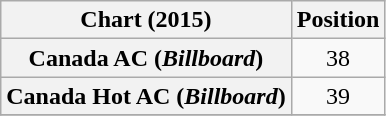<table class="wikitable sortable plainrowheaders" style="text-align:center">
<tr>
<th>Chart (2015)</th>
<th>Position</th>
</tr>
<tr>
<th scope="row">Canada AC (<em>Billboard</em>)</th>
<td>38</td>
</tr>
<tr>
<th scope="row">Canada Hot AC (<em>Billboard</em>)</th>
<td>39</td>
</tr>
<tr>
</tr>
</table>
